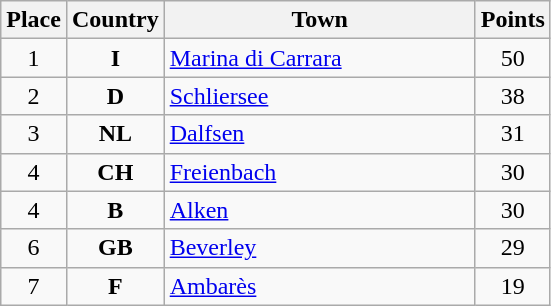<table class="wikitable">
<tr>
<th width="25">Place</th>
<th width="25">Country</th>
<th width="200">Town</th>
<th width="25">Points</th>
</tr>
<tr>
<td align="center">1</td>
<td align="center"><strong>I</strong></td>
<td align="left"><a href='#'>Marina di Carrara</a></td>
<td align="center">50</td>
</tr>
<tr>
<td align="center">2</td>
<td align="center"><strong>D</strong></td>
<td align="left"><a href='#'>Schliersee</a></td>
<td align="center">38</td>
</tr>
<tr>
<td align="center">3</td>
<td align="center"><strong>NL</strong></td>
<td align="left"><a href='#'>Dalfsen</a></td>
<td align="center">31</td>
</tr>
<tr>
<td align="center">4</td>
<td align="center"><strong>CH</strong></td>
<td align="left"><a href='#'>Freienbach</a></td>
<td align="center">30</td>
</tr>
<tr>
<td align="center">4</td>
<td align="center"><strong>B</strong></td>
<td align="left"><a href='#'>Alken</a></td>
<td align="center">30</td>
</tr>
<tr>
<td align="center">6</td>
<td align="center"><strong>GB</strong></td>
<td align="left"><a href='#'>Beverley</a></td>
<td align="center">29</td>
</tr>
<tr>
<td align="center">7</td>
<td align="center"><strong>F</strong></td>
<td align="left"><a href='#'>Ambarès</a></td>
<td align="center">19</td>
</tr>
</table>
